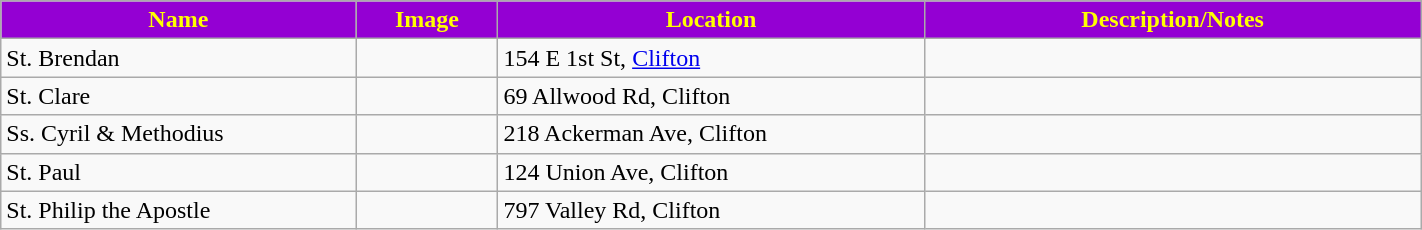<table class="wikitable sortable" style="width:75%">
<tr>
<th style="background:darkviolet; color:yellow;" width="25%"><strong>Name</strong></th>
<th style="background:darkviolet; color:yellow;" width="10%"><strong>Image</strong></th>
<th style="background:darkviolet; color:yellow;" width="30%"><strong>Location</strong></th>
<th style="background:darkviolet; color:yellow;" width="35%"><strong>Description/Notes</strong></th>
</tr>
<tr>
<td>St. Brendan</td>
<td></td>
<td>154 E 1st St, <a href='#'>Clifton</a></td>
<td></td>
</tr>
<tr>
<td>St. Clare</td>
<td></td>
<td>69 Allwood Rd, Clifton</td>
<td></td>
</tr>
<tr>
<td>Ss. Cyril & Methodius</td>
<td></td>
<td>218 Ackerman Ave, Clifton</td>
<td></td>
</tr>
<tr>
<td>St. Paul</td>
<td></td>
<td>124 Union Ave, Clifton</td>
<td></td>
</tr>
<tr>
<td>St. Philip the Apostle</td>
<td></td>
<td>797 Valley Rd, Clifton</td>
<td></td>
</tr>
</table>
